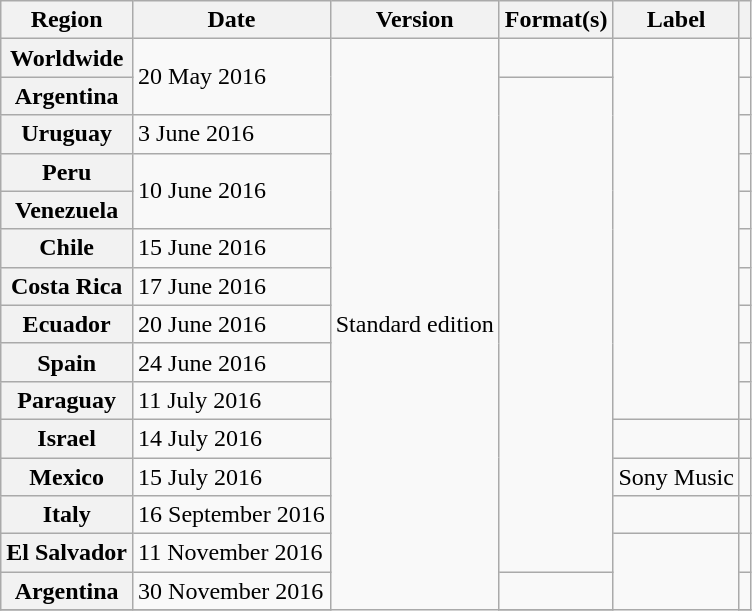<table class="wikitable plainrowheaders">
<tr>
<th scope="col">Region</th>
<th scope="col">Date</th>
<th scope="col">Version</th>
<th scope="col">Format(s)</th>
<th scope="col">Label</th>
<th scope="col"></th>
</tr>
<tr>
<th scope="row">Worldwide</th>
<td rowspan=2>20 May 2016</td>
<td rowspan=16>Standard edition</td>
<td></td>
<td rowspan=10></td>
<td></td>
</tr>
<tr>
<th scope="row">Argentina</th>
<td rowspan=13></td>
<td></td>
</tr>
<tr>
<th scope="row">Uruguay</th>
<td>3 June 2016</td>
<td></td>
</tr>
<tr>
<th scope="row">Peru</th>
<td rowspan=2>10 June 2016</td>
<td></td>
</tr>
<tr>
<th scope="row">Venezuela</th>
<td></td>
</tr>
<tr>
<th scope="row">Chile</th>
<td>15 June 2016</td>
<td></td>
</tr>
<tr>
<th scope="row">Costa Rica</th>
<td>17 June 2016</td>
<td></td>
</tr>
<tr>
<th scope="row">Ecuador</th>
<td>20 June 2016</td>
<td></td>
</tr>
<tr>
<th scope="row">Spain</th>
<td>24 June 2016</td>
<td></td>
</tr>
<tr>
<th scope="row">Paraguay</th>
<td>11 July 2016</td>
<td></td>
</tr>
<tr>
<th scope="row">Israel</th>
<td>14 July 2016</td>
<td></td>
<td></td>
</tr>
<tr>
<th scope="row">Mexico</th>
<td>15 July 2016</td>
<td>Sony Music</td>
<td></td>
</tr>
<tr>
<th scope="row">Italy</th>
<td>16 September 2016</td>
<td></td>
<td></td>
</tr>
<tr>
<th scope="row">El Salvador</th>
<td>11 November 2016</td>
<td rowspan="3"></td>
<td></td>
</tr>
<tr>
<th scope="row">Argentina</th>
<td>30 November 2016</td>
<td></td>
<td></td>
</tr>
<tr>
</tr>
</table>
